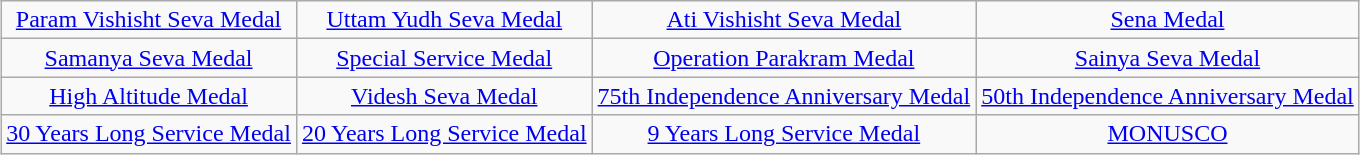<table class="wikitable" style="margin:1em auto; text-align:center;" | colspan="4" |>
<tr>
<td colspan="1"><a href='#'>Param Vishisht Seva Medal</a></td>
<td colspan="1"><a href='#'>Uttam Yudh Seva Medal</a></td>
<td colspan="1"><a href='#'>Ati Vishisht Seva Medal</a></td>
<td><a href='#'>Sena Medal</a></td>
</tr>
<tr>
<td><a href='#'>Samanya Seva Medal</a></td>
<td><a href='#'>Special Service Medal</a></td>
<td><a href='#'>Operation Parakram Medal</a></td>
<td><a href='#'>Sainya Seva Medal</a></td>
</tr>
<tr>
<td><a href='#'>High Altitude Medal</a></td>
<td><a href='#'>Videsh Seva Medal</a></td>
<td><a href='#'>75th Independence Anniversary Medal</a></td>
<td><a href='#'>50th Independence Anniversary Medal</a></td>
</tr>
<tr>
<td><a href='#'>30 Years Long Service Medal</a></td>
<td><a href='#'>20 Years Long Service Medal</a></td>
<td><a href='#'>9 Years Long Service Medal</a></td>
<td><a href='#'>MONUSCO</a></td>
</tr>
</table>
